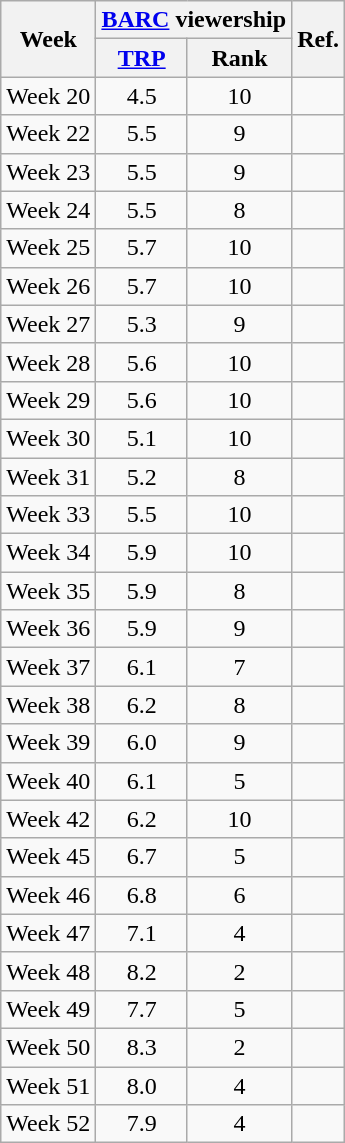<table class="wikitable mw-collapsible mw-collapsed" style="text-align:center">
<tr>
<th rowspan="2">Week</th>
<th colspan="2"><a href='#'>BARC</a> viewership</th>
<th rowspan="2">Ref.</th>
</tr>
<tr>
<th><a href='#'>TRP</a></th>
<th>Rank</th>
</tr>
<tr>
<td>Week 20</td>
<td>4.5</td>
<td>10</td>
<td></td>
</tr>
<tr>
<td>Week 22</td>
<td>5.5</td>
<td>9</td>
<td></td>
</tr>
<tr>
<td>Week 23</td>
<td>5.5</td>
<td>9</td>
<td></td>
</tr>
<tr>
<td>Week 24</td>
<td>5.5</td>
<td>8</td>
<td></td>
</tr>
<tr>
<td>Week 25</td>
<td>5.7</td>
<td>10</td>
<td></td>
</tr>
<tr>
<td>Week 26</td>
<td>5.7</td>
<td>10</td>
<td></td>
</tr>
<tr>
<td>Week 27</td>
<td>5.3</td>
<td>9</td>
<td></td>
</tr>
<tr>
<td>Week 28</td>
<td>5.6</td>
<td>10</td>
<td></td>
</tr>
<tr>
<td>Week 29</td>
<td>5.6</td>
<td>10</td>
<td></td>
</tr>
<tr>
<td>Week 30</td>
<td>5.1</td>
<td>10</td>
<td></td>
</tr>
<tr>
<td>Week 31</td>
<td>5.2</td>
<td>8</td>
<td></td>
</tr>
<tr>
<td>Week 33</td>
<td>5.5</td>
<td>10</td>
<td></td>
</tr>
<tr>
<td>Week 34</td>
<td>5.9</td>
<td>10</td>
<td></td>
</tr>
<tr>
<td>Week 35</td>
<td>5.9</td>
<td>8</td>
<td></td>
</tr>
<tr>
<td>Week 36</td>
<td>5.9</td>
<td>9</td>
<td></td>
</tr>
<tr>
<td>Week 37</td>
<td>6.1</td>
<td>7</td>
<td></td>
</tr>
<tr>
<td>Week 38</td>
<td>6.2</td>
<td>8</td>
<td></td>
</tr>
<tr>
<td>Week 39</td>
<td>6.0</td>
<td>9</td>
<td></td>
</tr>
<tr>
<td>Week 40</td>
<td>6.1</td>
<td>5</td>
<td></td>
</tr>
<tr>
<td>Week 42</td>
<td>6.2</td>
<td>10</td>
<td></td>
</tr>
<tr>
<td>Week 45</td>
<td>6.7</td>
<td>5</td>
<td></td>
</tr>
<tr>
<td>Week 46</td>
<td>6.8</td>
<td>6</td>
<td></td>
</tr>
<tr>
<td>Week 47</td>
<td>7.1</td>
<td>4</td>
<td></td>
</tr>
<tr>
<td>Week 48</td>
<td>8.2</td>
<td>2</td>
<td></td>
</tr>
<tr>
<td>Week 49</td>
<td>7.7</td>
<td>5</td>
<td></td>
</tr>
<tr>
<td>Week 50</td>
<td>8.3</td>
<td>2</td>
<td></td>
</tr>
<tr>
<td>Week 51</td>
<td>8.0</td>
<td>4</td>
<td></td>
</tr>
<tr>
<td>Week 52</td>
<td>7.9</td>
<td>4</td>
<td></td>
</tr>
</table>
